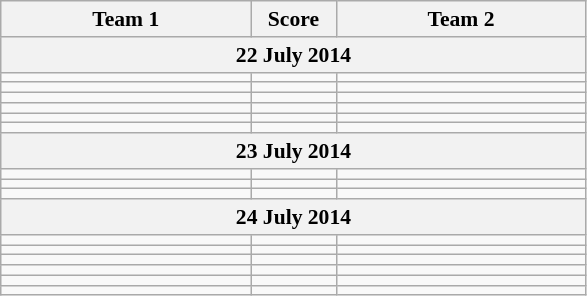<table class="wikitable" style="text-align: center; font-size:90% ">
<tr>
<th align="right" width="160">Team 1</th>
<th width="50">Score</th>
<th align="left" width="160">Team 2</th>
</tr>
<tr>
<th colspan=3>22 July 2014</th>
</tr>
<tr>
<td align=right><strong></strong></td>
<td align=center></td>
<td align=left></td>
</tr>
<tr>
<td align=right><strong></strong></td>
<td align=center></td>
<td align=left></td>
</tr>
<tr>
<td align=right><strong></strong></td>
<td align=center></td>
<td align=left></td>
</tr>
<tr>
<td align=right></td>
<td align=center></td>
<td align=left><strong></strong></td>
</tr>
<tr>
<td align=right><strong></strong></td>
<td align=center></td>
<td align=left></td>
</tr>
<tr>
<td align=right><strong></strong></td>
<td align=center></td>
<td align=left></td>
</tr>
<tr>
<th colspan=3>23 July 2014</th>
</tr>
<tr>
<td align=right></td>
<td align=center></td>
<td align=left><strong></strong></td>
</tr>
<tr>
<td align=right><strong></strong></td>
<td align=center></td>
<td align=left></td>
</tr>
<tr>
<td align=right></td>
<td align=center></td>
<td align=left><strong></strong></td>
</tr>
<tr>
<th colspan=3>24 July 2014</th>
</tr>
<tr>
<td align=right></td>
<td align=center></td>
<td align=left><strong></strong></td>
</tr>
<tr>
<td align=right></td>
<td align=center></td>
<td align=left><strong></strong></td>
</tr>
<tr>
<td align=right><strong></strong></td>
<td align=center></td>
<td align=left></td>
</tr>
<tr>
<td align=right></td>
<td align=center></td>
<td align=left><strong></strong></td>
</tr>
<tr>
<td align=right><strong></strong></td>
<td align=center></td>
<td align=left></td>
</tr>
<tr>
<td align=right></td>
<td align=center></td>
<td align=left><strong></strong></td>
</tr>
</table>
